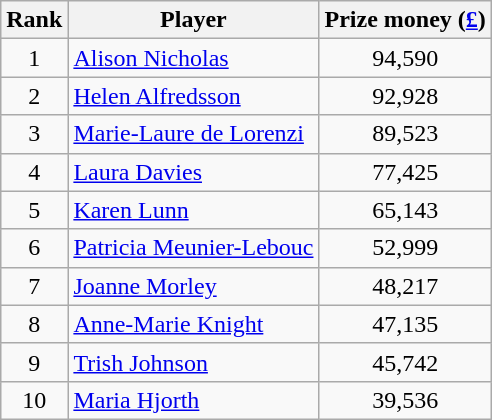<table class="wikitable">
<tr>
<th>Rank</th>
<th>Player</th>
<th>Prize money (<a href='#'>£</a>)</th>
</tr>
<tr>
<td align=center>1</td>
<td> <a href='#'>Alison Nicholas</a></td>
<td align=center>94,590</td>
</tr>
<tr>
<td align=center>2</td>
<td> <a href='#'>Helen Alfredsson</a></td>
<td align=center>92,928</td>
</tr>
<tr>
<td align=center>3</td>
<td> <a href='#'>Marie-Laure de Lorenzi</a></td>
<td align=center>89,523</td>
</tr>
<tr>
<td align=center>4</td>
<td> <a href='#'>Laura Davies</a></td>
<td align=center>77,425</td>
</tr>
<tr>
<td align=center>5</td>
<td> <a href='#'>Karen Lunn</a></td>
<td align=center>65,143</td>
</tr>
<tr>
<td align=center>6</td>
<td> <a href='#'>Patricia Meunier-Lebouc</a></td>
<td align=center>52,999</td>
</tr>
<tr>
<td align=center>7</td>
<td> <a href='#'>Joanne Morley</a></td>
<td align=center>48,217</td>
</tr>
<tr>
<td align=center>8</td>
<td> <a href='#'>Anne-Marie Knight</a></td>
<td align=center>47,135</td>
</tr>
<tr>
<td align=center>9</td>
<td> <a href='#'>Trish Johnson</a></td>
<td align=center>45,742</td>
</tr>
<tr>
<td align=center>10</td>
<td> <a href='#'>Maria Hjorth</a></td>
<td align=center>39,536</td>
</tr>
</table>
